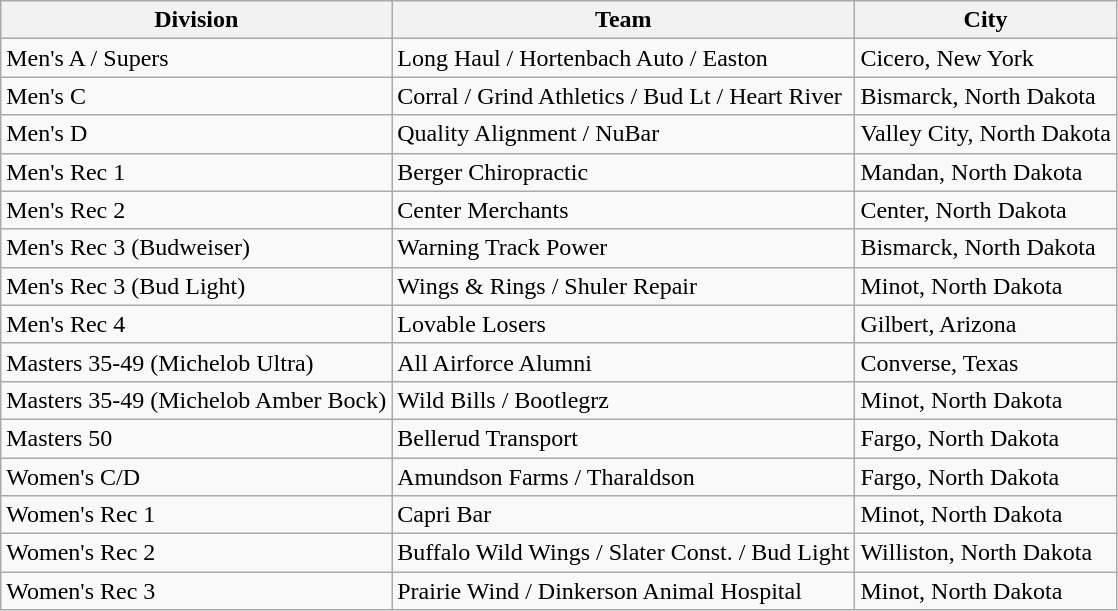<table class="wikitable">
<tr>
<th>Division</th>
<th>Team</th>
<th>City</th>
</tr>
<tr>
<td>Men's A / Supers</td>
<td>Long Haul / Hortenbach Auto / Easton</td>
<td>Cicero, New York</td>
</tr>
<tr>
<td>Men's C</td>
<td>Corral / Grind Athletics / Bud Lt / Heart River</td>
<td>Bismarck, North Dakota</td>
</tr>
<tr>
<td>Men's D</td>
<td>Quality Alignment / NuBar</td>
<td>Valley City, North Dakota</td>
</tr>
<tr>
<td>Men's Rec 1</td>
<td>Berger Chiropractic</td>
<td>Mandan, North Dakota</td>
</tr>
<tr>
<td>Men's Rec 2</td>
<td>Center Merchants</td>
<td>Center, North Dakota</td>
</tr>
<tr>
<td>Men's Rec 3 (Budweiser)</td>
<td>Warning Track Power</td>
<td>Bismarck, North Dakota</td>
</tr>
<tr>
<td>Men's Rec 3 (Bud Light)</td>
<td>Wings & Rings / Shuler Repair</td>
<td>Minot, North Dakota</td>
</tr>
<tr>
<td>Men's Rec 4</td>
<td>Lovable Losers</td>
<td>Gilbert, Arizona</td>
</tr>
<tr>
<td>Masters 35-49 (Michelob Ultra)</td>
<td>All Airforce Alumni</td>
<td>Converse, Texas</td>
</tr>
<tr>
<td>Masters 35-49 (Michelob Amber Bock)</td>
<td>Wild Bills / Bootlegrz</td>
<td>Minot, North Dakota</td>
</tr>
<tr>
<td>Masters 50</td>
<td>Bellerud Transport</td>
<td>Fargo, North Dakota</td>
</tr>
<tr>
<td>Women's C/D</td>
<td>Amundson Farms / Tharaldson</td>
<td>Fargo, North Dakota</td>
</tr>
<tr>
<td>Women's Rec 1</td>
<td>Capri Bar</td>
<td>Minot, North Dakota</td>
</tr>
<tr>
<td>Women's Rec 2</td>
<td>Buffalo Wild Wings / Slater Const. / Bud Light</td>
<td>Williston, North Dakota</td>
</tr>
<tr>
<td>Women's Rec 3</td>
<td>Prairie Wind / Dinkerson Animal Hospital</td>
<td>Minot, North Dakota</td>
</tr>
</table>
